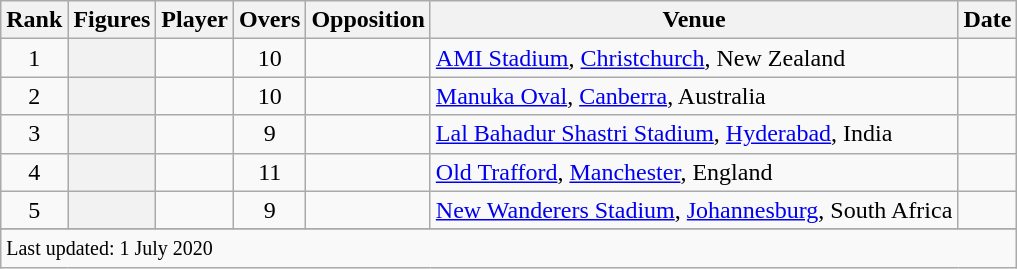<table class="wikitable plainrowheaders sortable">
<tr>
<th scope=col>Rank</th>
<th scope=col>Figures</th>
<th scope=col>Player</th>
<th scope=col>Overs</th>
<th scope=col>Opposition</th>
<th scope=col>Venue</th>
<th scope=col>Date</th>
</tr>
<tr>
<td align=center>1</td>
<th scope=row style=text-align:center;></th>
<td></td>
<td align=center rowpsan=2>10</td>
<td></td>
<td><a href='#'>AMI Stadium</a>, <a href='#'>Christchurch</a>, New Zealand</td>
<td></td>
</tr>
<tr>
<td align=center>2</td>
<th scope=row style=text-align:center;></th>
<td></td>
<td align=center rowpsan=2>10</td>
<td></td>
<td><a href='#'>Manuka Oval</a>, <a href='#'>Canberra</a>, Australia</td>
<td></td>
</tr>
<tr>
<td align=center>3</td>
<th scope=row style=text-align:center;></th>
<td></td>
<td align=center>9</td>
<td></td>
<td><a href='#'>Lal Bahadur Shastri Stadium</a>, <a href='#'>Hyderabad</a>, India</td>
<td></td>
</tr>
<tr>
<td align=center>4</td>
<th scope=row style=text-align:center;></th>
<td></td>
<td align=center>11</td>
<td></td>
<td><a href='#'>Old Trafford</a>, <a href='#'>Manchester</a>, England</td>
<td></td>
</tr>
<tr>
<td align=center>5</td>
<th scope=row style=text-align:center;></th>
<td></td>
<td align=center>9</td>
<td></td>
<td><a href='#'>New Wanderers Stadium</a>, <a href='#'>Johannesburg</a>, South Africa</td>
<td></td>
</tr>
<tr>
</tr>
<tr class=sortbottom>
<td colspan=7><small>Last updated: 1 July 2020</small></td>
</tr>
</table>
